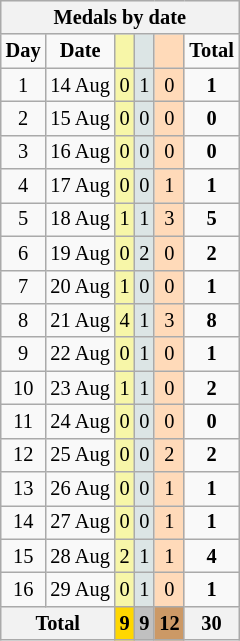<table class="wikitable" style="font-size:85%; text-align:center;">
<tr style="background:#efefef;">
<th colspan=6><strong>Medals by date</strong></th>
</tr>
<tr>
<td><strong>Day</strong></td>
<td><strong>Date</strong></td>
<td style="background:#F7F6A8;"></td>
<td style="background:#DCE5E5;"></td>
<td style="background:#FFDAB9;"></td>
<td><strong>Total</strong></td>
</tr>
<tr>
<td>1</td>
<td>14 Aug</td>
<td style="background:#F7F6A8;">0</td>
<td style="background:#DCE5E5;">1</td>
<td style="background:#FFDAB9;">0</td>
<td><strong>1</strong></td>
</tr>
<tr>
<td>2</td>
<td>15 Aug</td>
<td style="background:#F7F6A8;">0</td>
<td style="background:#DCE5E5;">0</td>
<td style="background:#FFDAB9;">0</td>
<td><strong>0</strong></td>
</tr>
<tr>
<td>3</td>
<td>16 Aug</td>
<td style="background:#F7F6A8;">0</td>
<td style="background:#DCE5E5;">0</td>
<td style="background:#FFDAB9;">0</td>
<td><strong>0</strong></td>
</tr>
<tr>
<td>4</td>
<td>17 Aug</td>
<td style="background:#F7F6A8;">0</td>
<td style="background:#DCE5E5;">0</td>
<td style="background:#FFDAB9;">1</td>
<td><strong>1</strong></td>
</tr>
<tr>
<td>5</td>
<td>18 Aug</td>
<td style="background:#F7F6A8;">1</td>
<td style="background:#DCE5E5;">1</td>
<td style="background:#FFDAB9;">3</td>
<td><strong>5</strong></td>
</tr>
<tr>
<td>6</td>
<td>19 Aug</td>
<td style="background:#F7F6A8;">0</td>
<td style="background:#DCE5E5;">2</td>
<td style="background:#FFDAB9;">0</td>
<td><strong>2</strong></td>
</tr>
<tr>
<td>7</td>
<td>20 Aug</td>
<td style="background:#F7F6A8;">1</td>
<td style="background:#DCE5E5;">0</td>
<td style="background:#FFDAB9;">0</td>
<td><strong>1</strong></td>
</tr>
<tr>
<td>8</td>
<td>21 Aug</td>
<td style="background:#F7F6A8;">4</td>
<td style="background:#DCE5E5;">1</td>
<td style="background:#FFDAB9;">3</td>
<td><strong>8</strong></td>
</tr>
<tr>
<td>9</td>
<td>22 Aug</td>
<td style="background:#F7F6A8;">0</td>
<td style="background:#DCE5E5;">1</td>
<td style="background:#FFDAB9;">0</td>
<td><strong>1</strong></td>
</tr>
<tr>
<td>10</td>
<td>23 Aug</td>
<td style="background:#F7F6A8;">1</td>
<td style="background:#DCE5E5;">1</td>
<td style="background:#FFDAB9;">0</td>
<td><strong>2</strong></td>
</tr>
<tr>
<td>11</td>
<td>24 Aug</td>
<td style="background:#F7F6A8;">0</td>
<td style="background:#DCE5E5;">0</td>
<td style="background:#FFDAB9;">0</td>
<td><strong>0</strong></td>
</tr>
<tr>
<td>12</td>
<td>25 Aug</td>
<td style="background:#F7F6A8;">0</td>
<td style="background:#DCE5E5;">0</td>
<td style="background:#FFDAB9;">2</td>
<td><strong>2</strong></td>
</tr>
<tr>
<td>13</td>
<td>26 Aug</td>
<td style="background:#F7F6A8;">0</td>
<td style="background:#DCE5E5;">0</td>
<td style="background:#FFDAB9;">1</td>
<td><strong>1</strong></td>
</tr>
<tr>
<td>14</td>
<td>27 Aug</td>
<td style="background:#F7F6A8;">0</td>
<td style="background:#DCE5E5;">0</td>
<td style="background:#FFDAB9;">1</td>
<td><strong>1</strong></td>
</tr>
<tr>
<td>15</td>
<td>28 Aug</td>
<td style="background:#F7F6A8;">2</td>
<td style="background:#DCE5E5;">1</td>
<td style="background:#FFDAB9;">1</td>
<td><strong>4</strong></td>
</tr>
<tr>
<td>16</td>
<td>29 Aug</td>
<td style="background:#F7F6A8;">0</td>
<td style="background:#DCE5E5;">1</td>
<td style="background:#FFDAB9;">0</td>
<td><strong>1</strong></td>
</tr>
<tr>
<th colspan="2"><strong>Total</strong></th>
<th style="background:gold;"><strong>9</strong></th>
<th style="background:silver;"><strong>9</strong></th>
<th style="background:#c96;"><strong>12</strong></th>
<th><strong>30</strong></th>
</tr>
</table>
